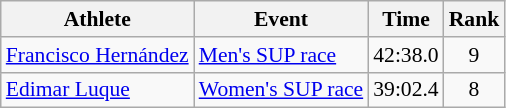<table class=wikitable style=font-size:90%;text-align:center>
<tr>
<th>Athlete</th>
<th>Event</th>
<th>Time</th>
<th>Rank</th>
</tr>
<tr>
<td align=left><a href='#'>Francisco Hernández</a></td>
<td align=left><a href='#'>Men's SUP race</a></td>
<td>42:38.0</td>
<td>9</td>
</tr>
<tr>
<td align=left><a href='#'>Edimar Luque</a></td>
<td align=left><a href='#'>Women's SUP race</a></td>
<td>39:02.4</td>
<td>8</td>
</tr>
</table>
